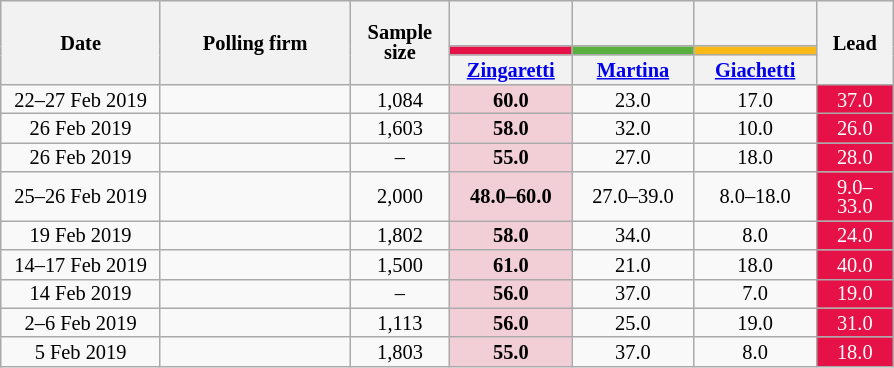<table class="wikitable" style="text-align:center;font-size:85%;line-height:13px">
<tr style="height:30px; background-color:#E9E9E9">
<th style="width:100px;" rowspan="3">Date</th>
<th style="width:120px;" rowspan="3">Polling firm</th>
<th style="width:60px;" rowspan="3">Sample size</th>
<th style="width:60px;"></th>
<th style="width:60px;"></th>
<th style="width:60px;"></th>
<th style="width:45px;" rowspan="3">Lead</th>
</tr>
<tr>
<th style="color:inherit;background:#E61247;"></th>
<th style="color:inherit;background:#5BAF3E;"></th>
<th style="color:inherit;background:#FBB917;"></th>
</tr>
<tr>
<th style="width:75px;"><a href='#'>Zingaretti</a></th>
<th style="width:75px;"><a href='#'>Martina</a></th>
<th style="width:75px;"><a href='#'>Giachetti</a></th>
</tr>
<tr>
<td>22–27 Feb 2019</td>
<td></td>
<td>1,084</td>
<td style="background:#F2CED7"><strong>60.0</strong></td>
<td>23.0</td>
<td>17.0</td>
<td style="background:#E61247; color:white;">37.0</td>
</tr>
<tr>
<td>26 Feb 2019</td>
<td></td>
<td>1,603</td>
<td style="background:#F2CED7"><strong>58.0</strong></td>
<td>32.0</td>
<td>10.0</td>
<td style="background:#E61247; color:white;">26.0</td>
</tr>
<tr>
<td>26 Feb 2019</td>
<td></td>
<td>–</td>
<td style="background:#F2CED7"><strong>55.0</strong></td>
<td>27.0</td>
<td>18.0</td>
<td style="background:#E61247; color:white;">28.0</td>
</tr>
<tr>
<td>25–26 Feb 2019</td>
<td></td>
<td>2,000</td>
<td style="background:#F2CED7"><strong>48.0–60.0</strong></td>
<td>27.0–39.0</td>
<td>8.0–18.0</td>
<td style="background:#E61247; color:white;">9.0–33.0</td>
</tr>
<tr>
<td>19 Feb 2019</td>
<td></td>
<td>1,802</td>
<td style="background:#F2CED7"><strong>58.0</strong></td>
<td>34.0</td>
<td>8.0</td>
<td style="background:#E61247; color:white;">24.0</td>
</tr>
<tr>
<td>14–17 Feb 2019</td>
<td></td>
<td>1,500</td>
<td style="background:#F2CED7"><strong>61.0</strong></td>
<td>21.0</td>
<td>18.0</td>
<td style="background:#E61247; color:white;">40.0</td>
</tr>
<tr>
<td>14 Feb 2019</td>
<td></td>
<td>–</td>
<td style="background:#F2CED7"><strong>56.0</strong></td>
<td>37.0</td>
<td>7.0</td>
<td style="background:#E61247; color:white;">19.0</td>
</tr>
<tr>
<td>2–6 Feb 2019</td>
<td></td>
<td>1,113</td>
<td style="background:#F2CED7"><strong>56.0</strong></td>
<td>25.0</td>
<td>19.0</td>
<td style="background:#E61247; color:white;">31.0</td>
</tr>
<tr>
<td>5 Feb 2019</td>
<td></td>
<td>1,803</td>
<td style="background:#F2CED7"><strong>55.0</strong></td>
<td>37.0</td>
<td>8.0</td>
<td style="background:#E61247; color:white;">18.0</td>
</tr>
</table>
